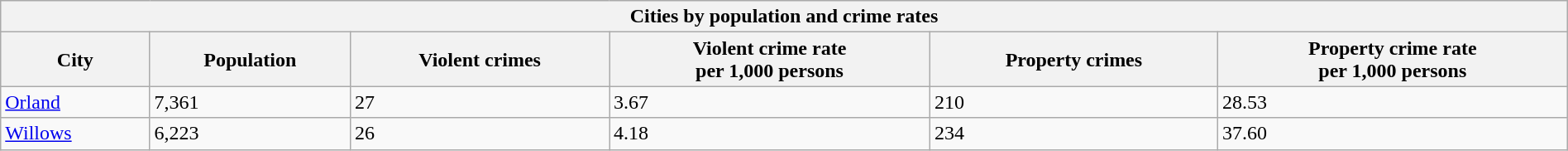<table class="wikitable sortable mw-collapsible collapsible collapsed" style="width: 100%;">
<tr>
<th colspan="9">Cities by population and crime rates</th>
</tr>
<tr>
<th>City</th>
<th data-sort-type="number">Population</th>
<th data-sort-type="number">Violent crimes</th>
<th data-sort-type="number">Violent crime rate<br>per 1,000 persons</th>
<th data-sort-type="number">Property crimes</th>
<th data-sort-type="number">Property crime rate<br>per 1,000 persons</th>
</tr>
<tr>
<td><a href='#'>Orland</a></td>
<td>7,361</td>
<td>27</td>
<td>3.67</td>
<td>210</td>
<td>28.53</td>
</tr>
<tr>
<td><a href='#'>Willows</a></td>
<td>6,223</td>
<td>26</td>
<td>4.18</td>
<td>234</td>
<td>37.60</td>
</tr>
</table>
